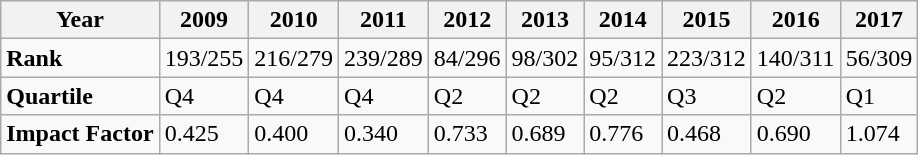<table class="wikitable">
<tr>
<th>Year</th>
<th>2009</th>
<th>2010</th>
<th>2011</th>
<th>2012</th>
<th>2013</th>
<th>2014</th>
<th>2015</th>
<th>2016</th>
<th>2017</th>
</tr>
<tr>
<td><strong>Rank</strong></td>
<td>193/255</td>
<td>216/279</td>
<td>239/289</td>
<td>84/296</td>
<td>98/302</td>
<td>95/312</td>
<td>223/312</td>
<td>140/311</td>
<td>56/309</td>
</tr>
<tr>
<td><strong>Quartile</strong></td>
<td>Q4</td>
<td>Q4</td>
<td>Q4</td>
<td>Q2</td>
<td>Q2</td>
<td>Q2</td>
<td>Q3</td>
<td>Q2</td>
<td>Q1</td>
</tr>
<tr>
<td><strong>Impact Factor</strong></td>
<td>0.425</td>
<td>0.400</td>
<td>0.340</td>
<td>0.733</td>
<td>0.689</td>
<td>0.776</td>
<td>0.468</td>
<td>0.690</td>
<td>1.074</td>
</tr>
</table>
